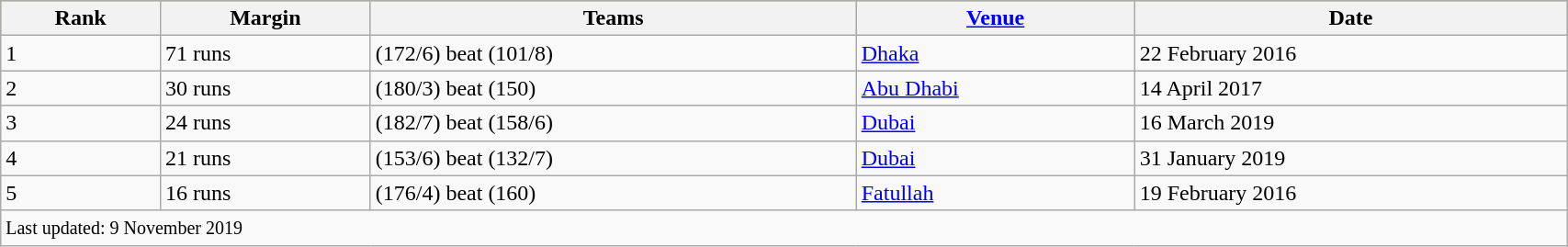<table class="wikitable" style="width:90%;">
<tr style="background:#bdb76b;">
<th>Rank</th>
<th>Margin</th>
<th>Teams</th>
<th><a href='#'>Venue</a></th>
<th>Date</th>
</tr>
<tr>
<td>1</td>
<td>71 runs</td>
<td> (172/6) beat  (101/8)</td>
<td><a href='#'>Dhaka</a></td>
<td>22 February 2016</td>
</tr>
<tr>
<td>2</td>
<td>30 runs</td>
<td> (180/3) beat  (150)</td>
<td><a href='#'>Abu Dhabi</a></td>
<td>14 April 2017</td>
</tr>
<tr>
<td>3</td>
<td>24 runs</td>
<td> (182/7) beat  (158/6)</td>
<td><a href='#'>Dubai</a></td>
<td>16 March 2019</td>
</tr>
<tr>
<td>4</td>
<td>21 runs</td>
<td> (153/6) beat  (132/7)</td>
<td><a href='#'>Dubai</a></td>
<td>31 January 2019</td>
</tr>
<tr>
<td>5</td>
<td>16 runs</td>
<td> (176/4) beat  (160)</td>
<td><a href='#'>Fatullah</a></td>
<td>19 February 2016</td>
</tr>
<tr>
<td colspan=5><small>Last updated: 9 November 2019</small></td>
</tr>
</table>
